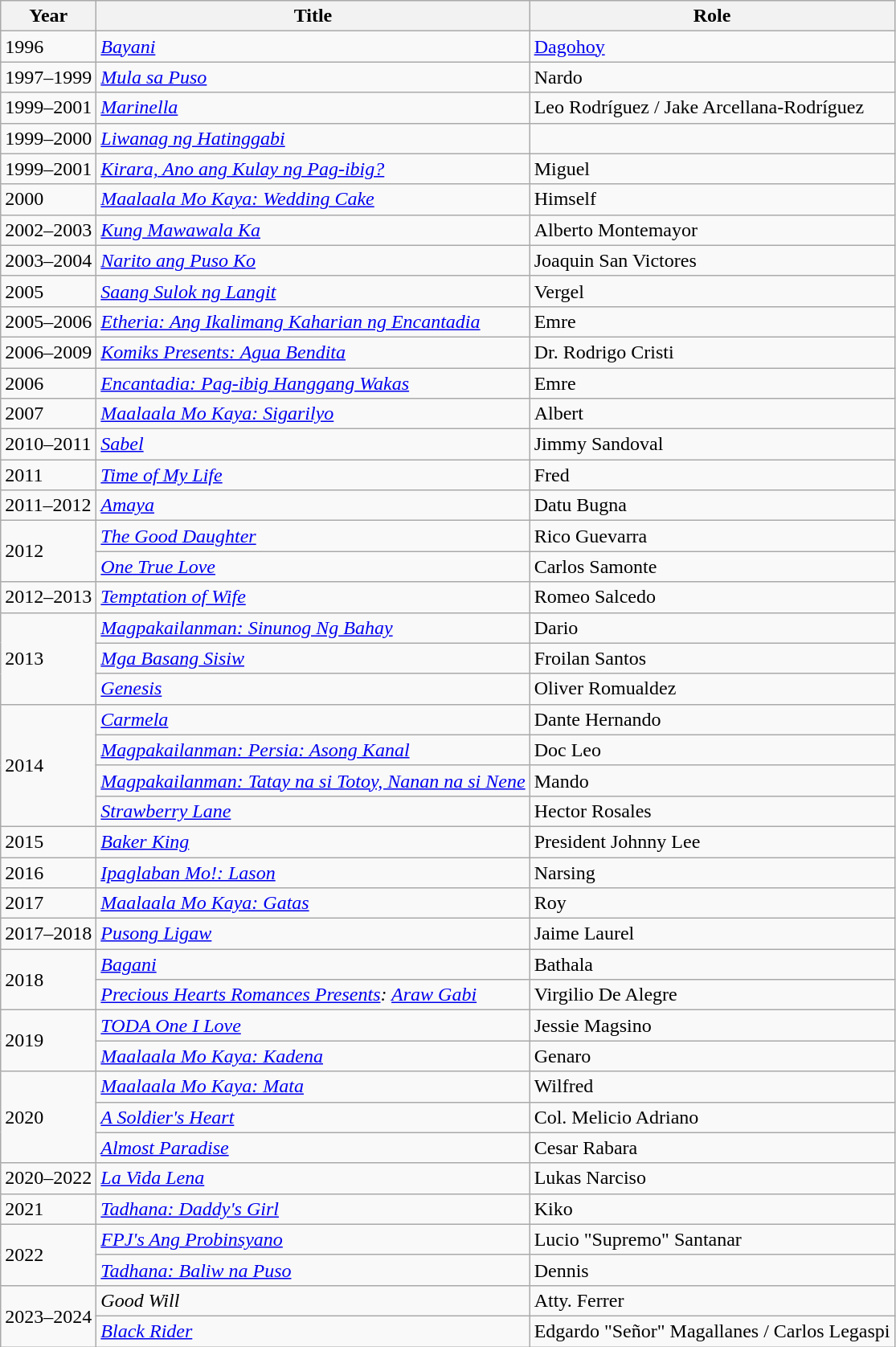<table class="wikitable sortable">
<tr>
<th>Year</th>
<th>Title</th>
<th>Role</th>
</tr>
<tr>
<td>1996</td>
<td><em><a href='#'>Bayani</a></em></td>
<td><a href='#'>Dagohoy</a></td>
</tr>
<tr>
<td>1997–1999</td>
<td><em><a href='#'>Mula sa Puso</a></em></td>
<td>Nardo</td>
</tr>
<tr>
<td>1999–2001</td>
<td><em><a href='#'>Marinella</a></em></td>
<td>Leo Rodríguez / Jake Arcellana-Rodríguez</td>
</tr>
<tr>
<td>1999–2000</td>
<td><em><a href='#'>Liwanag ng Hatinggabi</a></em></td>
<td></td>
</tr>
<tr>
<td>1999–2001</td>
<td><em><a href='#'>Kirara, Ano ang Kulay ng Pag-ibig?</a></em></td>
<td>Miguel</td>
</tr>
<tr>
<td>2000</td>
<td><em><a href='#'>Maalaala Mo Kaya: Wedding Cake</a></em></td>
<td>Himself</td>
</tr>
<tr>
<td>2002–2003</td>
<td><em><a href='#'>Kung Mawawala Ka</a></em></td>
<td>Alberto Montemayor</td>
</tr>
<tr>
<td>2003–2004</td>
<td><em><a href='#'>Narito ang Puso Ko</a></em></td>
<td>Joaquin San Victores</td>
</tr>
<tr>
<td>2005</td>
<td><em><a href='#'>Saang Sulok ng Langit</a></em></td>
<td>Vergel</td>
</tr>
<tr>
<td>2005–2006</td>
<td><em><a href='#'>Etheria: Ang Ikalimang Kaharian ng Encantadia</a></em></td>
<td>Emre</td>
</tr>
<tr>
<td>2006–2009</td>
<td><em><a href='#'>Komiks Presents: Agua Bendita</a></em></td>
<td>Dr. Rodrigo Cristi</td>
</tr>
<tr>
<td>2006</td>
<td><em><a href='#'>Encantadia: Pag-ibig Hanggang Wakas</a></em></td>
<td>Emre</td>
</tr>
<tr>
<td>2007</td>
<td><em><a href='#'>Maalaala Mo Kaya: Sigarilyo</a></em></td>
<td>Albert</td>
</tr>
<tr>
<td>2010–2011</td>
<td><em><a href='#'>Sabel</a></em></td>
<td>Jimmy Sandoval</td>
</tr>
<tr>
<td>2011</td>
<td><em><a href='#'>Time of My Life</a></em></td>
<td>Fred</td>
</tr>
<tr>
<td>2011–2012</td>
<td><em><a href='#'>Amaya</a></em></td>
<td>Datu Bugna</td>
</tr>
<tr>
<td rowspan="2">2012</td>
<td><em><a href='#'>The Good Daughter</a></em></td>
<td>Rico Guevarra</td>
</tr>
<tr>
<td><em><a href='#'>One True Love</a></em></td>
<td>Carlos Samonte</td>
</tr>
<tr>
<td>2012–2013</td>
<td><em><a href='#'>Temptation of Wife</a></em></td>
<td>Romeo Salcedo</td>
</tr>
<tr>
<td rowspan="3">2013</td>
<td><em><a href='#'>Magpakailanman: Sinunog Ng Bahay</a></em></td>
<td>Dario</td>
</tr>
<tr>
<td><em><a href='#'>Mga Basang Sisiw</a></em></td>
<td>Froilan Santos</td>
</tr>
<tr>
<td><em><a href='#'>Genesis</a></em></td>
<td>Oliver Romualdez</td>
</tr>
<tr>
<td rowspan="4">2014</td>
<td><em><a href='#'>Carmela</a></em></td>
<td>Dante Hernando</td>
</tr>
<tr>
<td><em><a href='#'>Magpakailanman: Persia: Asong Kanal</a></em></td>
<td>Doc Leo</td>
</tr>
<tr>
<td><em><a href='#'> Magpakailanman: Tatay na si Totoy, Nanan na si Nene</a></em></td>
<td>Mando</td>
</tr>
<tr>
<td><em><a href='#'>Strawberry Lane</a></em></td>
<td>Hector Rosales</td>
</tr>
<tr>
<td>2015</td>
<td><em><a href='#'>Baker King</a></em></td>
<td>President Johnny Lee</td>
</tr>
<tr>
<td>2016</td>
<td><em><a href='#'>Ipaglaban Mo!: Lason</a></em></td>
<td>Narsing</td>
</tr>
<tr>
<td>2017</td>
<td><em><a href='#'>Maalaala Mo Kaya: Gatas</a></em></td>
<td>Roy</td>
</tr>
<tr>
<td>2017–2018</td>
<td><em><a href='#'>Pusong Ligaw</a></em></td>
<td>Jaime Laurel</td>
</tr>
<tr>
<td rowspan="2">2018</td>
<td><em><a href='#'>Bagani</a></em></td>
<td>Bathala</td>
</tr>
<tr>
<td><em><a href='#'>Precious Hearts Romances Presents</a>: <a href='#'>Araw Gabi</a></em></td>
<td>Virgilio De Alegre</td>
</tr>
<tr>
<td rowspan="2">2019</td>
<td><em><a href='#'>TODA One I Love</a></em></td>
<td>Jessie Magsino</td>
</tr>
<tr>
<td><em><a href='#'>Maalaala Mo Kaya: Kadena</a></em></td>
<td>Genaro</td>
</tr>
<tr>
<td rowspan="3">2020</td>
<td><em><a href='#'>Maalaala Mo Kaya: Mata</a></em></td>
<td>Wilfred</td>
</tr>
<tr>
<td><em><a href='#'>A Soldier's Heart</a></em></td>
<td>Col. Melicio Adriano</td>
</tr>
<tr>
<td><em><a href='#'>Almost Paradise</a></em></td>
<td>Cesar Rabara</td>
</tr>
<tr>
<td>2020–2022</td>
<td><em><a href='#'>La Vida Lena</a></em></td>
<td>Lukas Narciso</td>
</tr>
<tr>
<td>2021</td>
<td><em><a href='#'>Tadhana: Daddy's Girl</a></em></td>
<td>Kiko</td>
</tr>
<tr>
<td rowspan="2">2022</td>
<td><em><a href='#'>FPJ's Ang Probinsyano</a></em></td>
<td>Lucio "Supremo" Santanar</td>
</tr>
<tr>
<td><em><a href='#'>Tadhana: Baliw na Puso</a></em></td>
<td>Dennis</td>
</tr>
<tr>
<td rowspan="2">2023–2024</td>
<td><em>Good Will</em></td>
<td>Atty. Ferrer</td>
</tr>
<tr>
<td><em><a href='#'>Black Rider</a></em></td>
<td>Edgardo "Señor" Magallanes / Carlos Legaspi</td>
</tr>
</table>
